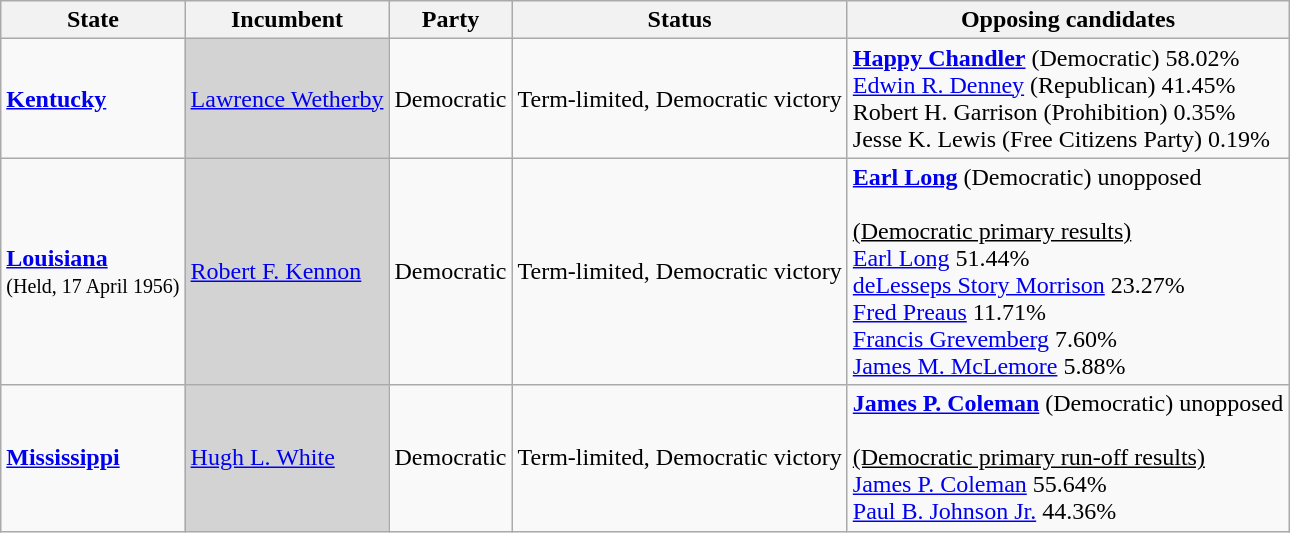<table class="wikitable">
<tr>
<th>State</th>
<th>Incumbent</th>
<th>Party</th>
<th>Status</th>
<th>Opposing candidates</th>
</tr>
<tr>
<td><strong><a href='#'>Kentucky</a></strong></td>
<td bgcolor="lightgrey"><a href='#'>Lawrence Wetherby</a></td>
<td>Democratic</td>
<td>Term-limited, Democratic victory</td>
<td><strong><a href='#'>Happy Chandler</a></strong> (Democratic) 58.02%<br><a href='#'>Edwin R. Denney</a> (Republican) 41.45%<br>Robert H. Garrison (Prohibition) 0.35%<br>Jesse K. Lewis (Free Citizens Party) 0.19%<br></td>
</tr>
<tr>
<td><strong><a href='#'>Louisiana</a></strong><br><small>(Held, 17 April 1956)</small><br></td>
<td bgcolor="lightgrey"><a href='#'>Robert F. Kennon</a></td>
<td>Democratic</td>
<td>Term-limited, Democratic victory</td>
<td><strong><a href='#'>Earl Long</a></strong> (Democratic) unopposed<br><br><u>(Democratic primary results)</u><br><a href='#'>Earl Long</a> 51.44%<br><a href='#'>deLesseps Story Morrison</a> 23.27%<br><a href='#'>Fred Preaus</a> 11.71%<br><a href='#'>Francis Grevemberg</a> 7.60%<br><a href='#'>James M. McLemore</a> 5.88%<br></td>
</tr>
<tr>
<td><strong><a href='#'>Mississippi</a></strong></td>
<td bgcolor="lightgrey"><a href='#'>Hugh L. White</a></td>
<td>Democratic</td>
<td>Term-limited, Democratic victory</td>
<td><strong><a href='#'>James P. Coleman</a></strong> (Democratic) unopposed<br><br><u>(Democratic primary run-off results)</u><br><a href='#'>James P. Coleman</a> 55.64%<br><a href='#'>Paul B. Johnson Jr.</a> 44.36%<br></td>
</tr>
</table>
